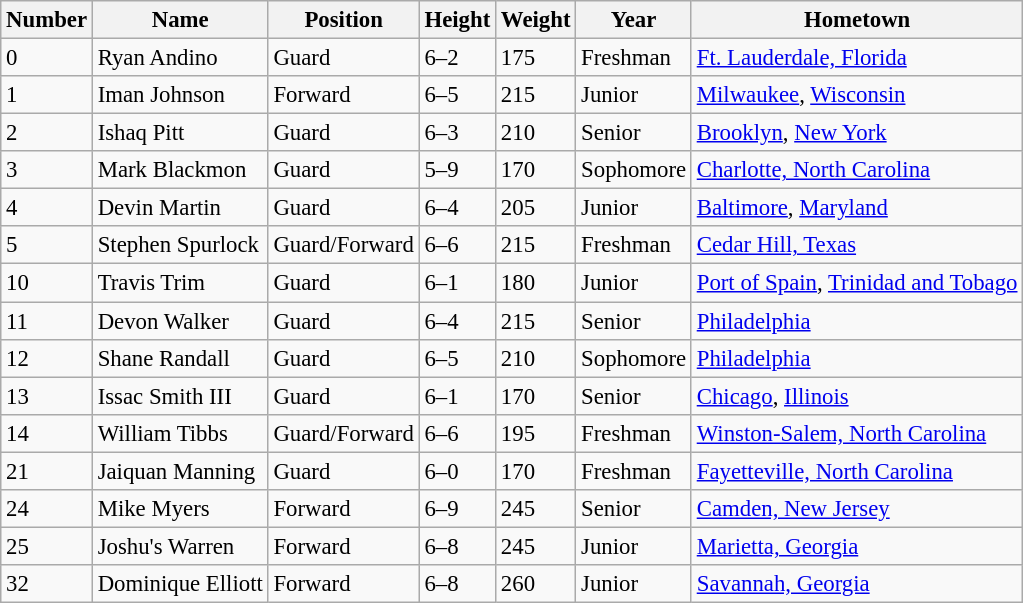<table class="wikitable sortable" style="font-size: 95%;">
<tr>
<th>Number</th>
<th>Name</th>
<th>Position</th>
<th>Height</th>
<th>Weight</th>
<th>Year</th>
<th>Hometown</th>
</tr>
<tr>
<td>0</td>
<td>Ryan Andino</td>
<td>Guard</td>
<td>6–2</td>
<td>175</td>
<td>Freshman</td>
<td><a href='#'>Ft. Lauderdale, Florida</a></td>
</tr>
<tr>
<td>1</td>
<td>Iman Johnson</td>
<td>Forward</td>
<td>6–5</td>
<td>215</td>
<td>Junior</td>
<td><a href='#'>Milwaukee</a>, <a href='#'>Wisconsin</a></td>
</tr>
<tr>
<td>2</td>
<td>Ishaq Pitt</td>
<td>Guard</td>
<td>6–3</td>
<td>210</td>
<td>Senior</td>
<td><a href='#'>Brooklyn</a>, <a href='#'>New York</a></td>
</tr>
<tr>
<td>3</td>
<td>Mark Blackmon</td>
<td>Guard</td>
<td>5–9</td>
<td>170</td>
<td>Sophomore</td>
<td><a href='#'>Charlotte, North Carolina</a></td>
</tr>
<tr>
<td>4</td>
<td>Devin Martin</td>
<td>Guard</td>
<td>6–4</td>
<td>205</td>
<td>Junior</td>
<td><a href='#'>Baltimore</a>, <a href='#'>Maryland</a></td>
</tr>
<tr>
<td>5</td>
<td>Stephen Spurlock</td>
<td>Guard/Forward</td>
<td>6–6</td>
<td>215</td>
<td>Freshman</td>
<td><a href='#'>Cedar Hill, Texas</a></td>
</tr>
<tr>
<td>10</td>
<td>Travis Trim</td>
<td>Guard</td>
<td>6–1</td>
<td>180</td>
<td>Junior</td>
<td><a href='#'>Port of Spain</a>, <a href='#'>Trinidad and Tobago</a></td>
</tr>
<tr>
<td>11</td>
<td>Devon Walker</td>
<td>Guard</td>
<td>6–4</td>
<td>215</td>
<td>Senior</td>
<td><a href='#'>Philadelphia</a></td>
</tr>
<tr>
<td>12</td>
<td>Shane Randall</td>
<td>Guard</td>
<td>6–5</td>
<td>210</td>
<td>Sophomore</td>
<td><a href='#'>Philadelphia</a></td>
</tr>
<tr>
<td>13</td>
<td>Issac Smith III</td>
<td>Guard</td>
<td>6–1</td>
<td>170</td>
<td>Senior</td>
<td><a href='#'>Chicago</a>, <a href='#'>Illinois</a></td>
</tr>
<tr>
<td>14</td>
<td>William Tibbs</td>
<td>Guard/Forward</td>
<td>6–6</td>
<td>195</td>
<td>Freshman</td>
<td><a href='#'>Winston-Salem, North Carolina</a></td>
</tr>
<tr>
<td>21</td>
<td>Jaiquan Manning</td>
<td>Guard</td>
<td>6–0</td>
<td>170</td>
<td>Freshman</td>
<td><a href='#'>Fayetteville, North Carolina</a></td>
</tr>
<tr>
<td>24</td>
<td>Mike Myers</td>
<td>Forward</td>
<td>6–9</td>
<td>245</td>
<td>Senior</td>
<td><a href='#'>Camden, New Jersey</a></td>
</tr>
<tr>
<td>25</td>
<td>Joshu's Warren</td>
<td>Forward</td>
<td>6–8</td>
<td>245</td>
<td>Junior</td>
<td><a href='#'>Marietta, Georgia</a></td>
</tr>
<tr>
<td>32</td>
<td>Dominique Elliott</td>
<td>Forward</td>
<td>6–8</td>
<td>260</td>
<td>Junior</td>
<td><a href='#'>Savannah, Georgia</a></td>
</tr>
</table>
